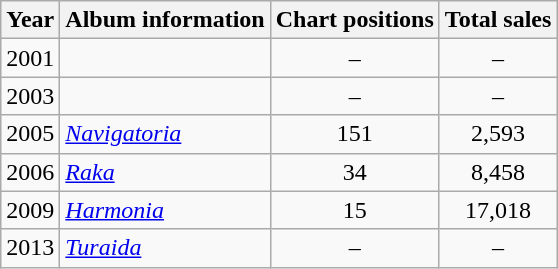<table class="wikitable">
<tr>
<th rowspan="1">Year</th>
<th rowspan="1">Album information</th>
<th colspan="1">Chart positions<br></th>
<th colspan="1">Total sales<br></th>
</tr>
<tr>
<td align="center">2001</td>
<td><br></td>
<td align="center">–</td>
<td align="center">–</td>
</tr>
<tr>
<td align="center">2003</td>
<td><br></td>
<td align="center">–</td>
<td align="center">–</td>
</tr>
<tr>
<td align="center">2005</td>
<td><em><a href='#'>Navigatoria</a></em><br></td>
<td align="center">151</td>
<td align="center">2,593</td>
</tr>
<tr>
<td align="center">2006</td>
<td><em><a href='#'>Raka</a></em><br></td>
<td align="center">34</td>
<td align="center">8,458</td>
</tr>
<tr>
<td align="center">2009</td>
<td><em><a href='#'>Harmonia</a></em><br></td>
<td align="center">15</td>
<td align="center">17,018</td>
</tr>
<tr>
<td align="center">2013</td>
<td><em><a href='#'>Turaida</a></em><br></td>
<td align="center">–</td>
<td align="center">–</td>
</tr>
</table>
